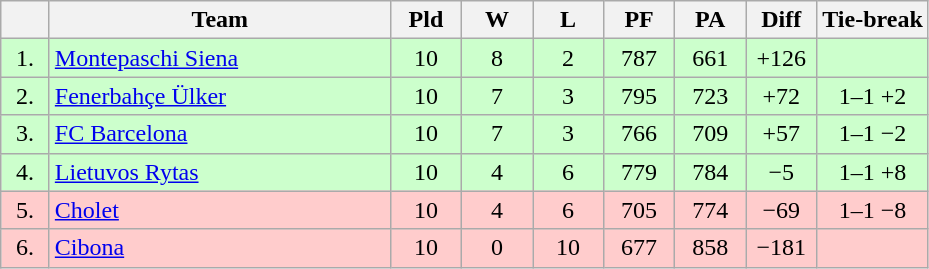<table class="wikitable" style="text-align:center">
<tr>
<th width=25></th>
<th width=220>Team</th>
<th width=40>Pld</th>
<th width=40>W</th>
<th width=40>L</th>
<th width=40>PF</th>
<th width=40>PA</th>
<th width=40>Diff</th>
<th>Tie-break</th>
</tr>
<tr style="background:#ccffcc;">
<td>1.</td>
<td align=left> <a href='#'>Montepaschi Siena</a></td>
<td>10</td>
<td>8</td>
<td>2</td>
<td>787</td>
<td>661</td>
<td>+126</td>
<td></td>
</tr>
<tr style="background:#ccffcc;">
<td>2.</td>
<td align=left> <a href='#'>Fenerbahçe Ülker</a></td>
<td>10</td>
<td>7</td>
<td>3</td>
<td>795</td>
<td>723</td>
<td>+72</td>
<td>1–1 +2</td>
</tr>
<tr style="background:#ccffcc;">
<td>3.</td>
<td align=left> <a href='#'>FC Barcelona</a></td>
<td>10</td>
<td>7</td>
<td>3</td>
<td>766</td>
<td>709</td>
<td>+57</td>
<td>1–1 −2</td>
</tr>
<tr style="background:#ccffcc;">
<td>4.</td>
<td align=left> <a href='#'>Lietuvos Rytas</a></td>
<td>10</td>
<td>4</td>
<td>6</td>
<td>779</td>
<td>784</td>
<td>−5</td>
<td>1–1 +8</td>
</tr>
<tr style="background:#fcc;">
<td>5.</td>
<td align=left> <a href='#'>Cholet</a></td>
<td>10</td>
<td>4</td>
<td>6</td>
<td>705</td>
<td>774</td>
<td>−69</td>
<td>1–1 −8</td>
</tr>
<tr style="background:#fcc;">
<td>6.</td>
<td align=left> <a href='#'>Cibona</a></td>
<td>10</td>
<td>0</td>
<td>10</td>
<td>677</td>
<td>858</td>
<td>−181</td>
<td></td>
</tr>
</table>
